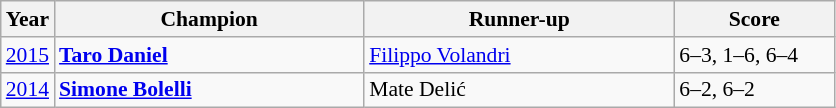<table class="wikitable" style="font-size:90%">
<tr>
<th>Year</th>
<th width="200">Champion</th>
<th width="200">Runner-up</th>
<th width="100">Score</th>
</tr>
<tr>
<td><a href='#'>2015</a></td>
<td> <strong><a href='#'>Taro Daniel</a></strong></td>
<td> <a href='#'>Filippo Volandri</a></td>
<td>6–3, 1–6, 6–4</td>
</tr>
<tr>
<td><a href='#'>2014</a></td>
<td> <strong><a href='#'>Simone Bolelli</a></strong></td>
<td> Mate Delić</td>
<td>6–2, 6–2</td>
</tr>
</table>
